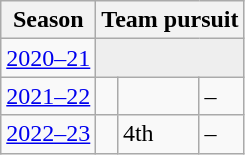<table class="wikitable" style="display: inline-table;">
<tr>
<th>Season</th>
<th colspan="7">Team pursuit</th>
</tr>
<tr>
<td><a href='#'>2020–21</a></td>
<td colspan="33" bgcolor=#EEEEEE></td>
</tr>
<tr>
<td><a href='#'>2021–22</a></td>
<td></td>
<td></td>
<td>–</td>
</tr>
<tr>
<td><a href='#'>2022–23</a></td>
<td></td>
<td>4th</td>
<td>–</td>
</tr>
</table>
